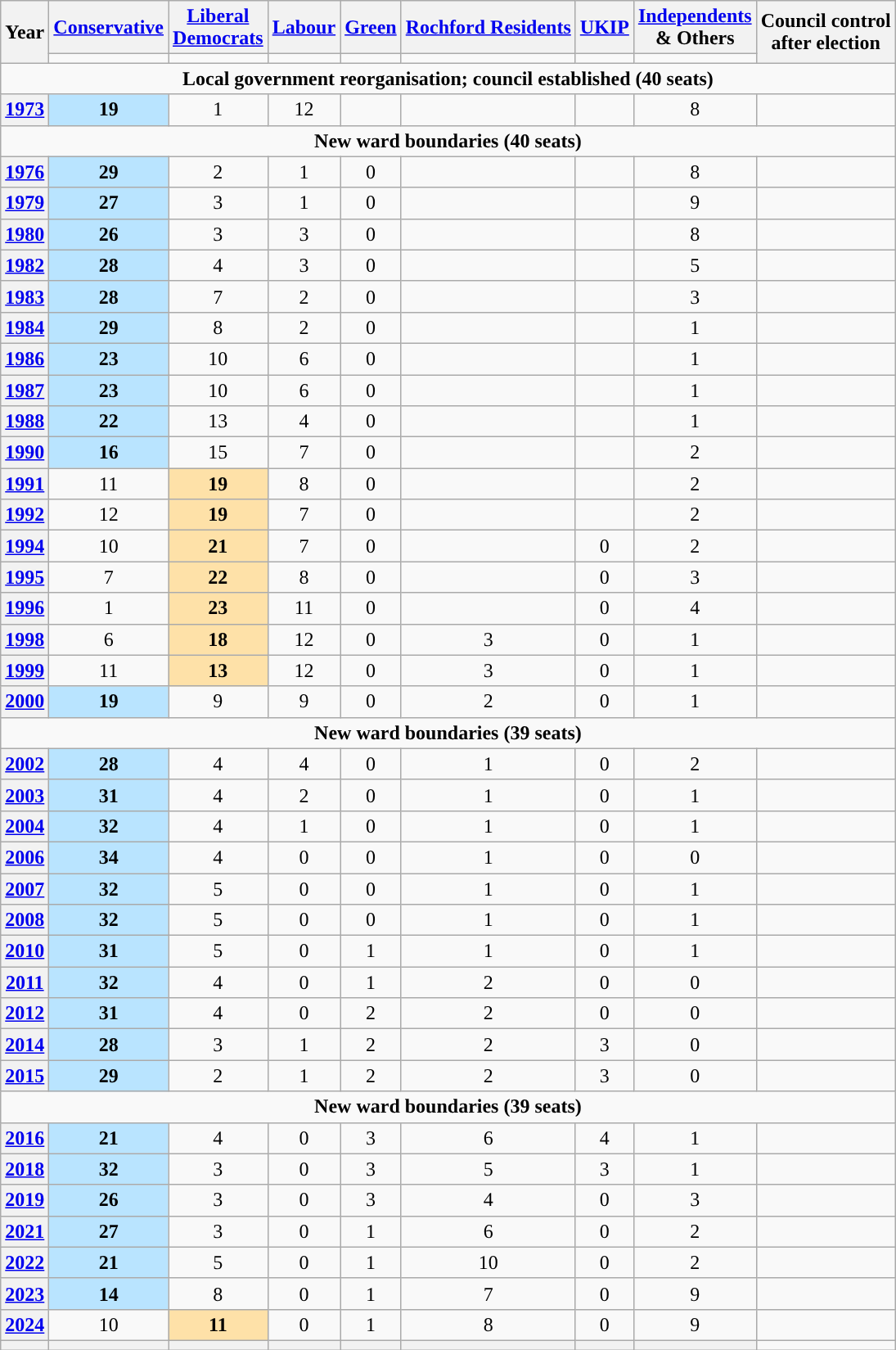<table class="wikitable plainrowheaders" style="text-align:center">
<tr>
<th scope="col" rowspan="2">Year</th>
<th scope="col"><a href='#'>Conservative</a></th>
<th scope="col" style="width:1px"><a href='#'>Liberal Democrats</a></th>
<th scope="col"><a href='#'>Labour</a></th>
<th scope="col"><a href='#'>Green</a></th>
<th scope="col"><a href='#'>Rochford Residents</a></th>
<th scope="col"><a href='#'>UKIP</a></th>
<th scope="col"><a href='#'>Independents</a><br>& Others</th>
<th scope="col" rowspan="2" colspan="2">Council control<br>after election</th>
</tr>
<tr>
<td style="background:"></td>
<td style="background:"></td>
<td style="background:"></td>
<td style="background:"></td>
<td style="background:"></td>
<td style="background:"></td>
<td style="background:"></td>
</tr>
<tr>
<td colspan="10"><strong>Local government reorganisation; council established (40 seats)</strong></td>
</tr>
<tr>
<th scope="row"><a href='#'>1973</a></th>
<td style="background:#B9E4FF;"><strong>19</strong></td>
<td>1</td>
<td>12</td>
<td></td>
<td></td>
<td></td>
<td>8</td>
<td></td>
</tr>
<tr>
<td colspan="10"><strong>New ward boundaries (40 seats)</strong></td>
</tr>
<tr>
<th scope="row"><a href='#'>1976</a></th>
<td style="background:#B9E4FF;"><strong>29</strong></td>
<td>2</td>
<td>1</td>
<td>0</td>
<td></td>
<td></td>
<td>8</td>
<td></td>
</tr>
<tr>
<th scope="row"><a href='#'>1979</a></th>
<td style="background:#B9E4FF;"><strong>27</strong></td>
<td>3</td>
<td>1</td>
<td>0</td>
<td></td>
<td></td>
<td>9</td>
<td></td>
</tr>
<tr>
<th scope="row"><a href='#'>1980</a></th>
<td style="background:#B9E4FF;"><strong>26</strong></td>
<td>3</td>
<td>3</td>
<td>0</td>
<td></td>
<td></td>
<td>8</td>
<td></td>
</tr>
<tr>
<th scope="row"><a href='#'>1982</a></th>
<td style="background:#B9E4FF;"><strong>28</strong></td>
<td>4</td>
<td>3</td>
<td>0</td>
<td></td>
<td></td>
<td>5</td>
<td></td>
</tr>
<tr>
<th scope="row"><a href='#'>1983</a></th>
<td style="background:#B9E4FF;"><strong>28</strong></td>
<td>7</td>
<td>2</td>
<td>0</td>
<td></td>
<td></td>
<td>3</td>
<td></td>
</tr>
<tr>
<th scope="row"><a href='#'>1984</a></th>
<td style="background:#B9E4FF;"><strong>29</strong></td>
<td>8</td>
<td>2</td>
<td>0</td>
<td></td>
<td></td>
<td>1</td>
<td></td>
</tr>
<tr>
<th scope="row"><a href='#'>1986</a></th>
<td style="background:#B9E4FF;"><strong>23</strong></td>
<td>10</td>
<td>6</td>
<td>0</td>
<td></td>
<td></td>
<td>1</td>
<td></td>
</tr>
<tr>
<th scope="row"><a href='#'>1987</a></th>
<td style="background:#B9E4FF;"><strong>23</strong></td>
<td>10</td>
<td>6</td>
<td>0</td>
<td></td>
<td></td>
<td>1</td>
<td></td>
</tr>
<tr>
<th scope="row"><a href='#'>1988</a></th>
<td style="background:#B9E4FF;"><strong>22</strong></td>
<td>13</td>
<td>4</td>
<td>0</td>
<td></td>
<td></td>
<td>1</td>
<td></td>
</tr>
<tr>
<th scope="row"><a href='#'>1990</a></th>
<td style="background:#B9E4FF;"><strong>16</strong></td>
<td>15</td>
<td>7</td>
<td>0</td>
<td></td>
<td></td>
<td>2</td>
<td></td>
</tr>
<tr>
<th scope="row"><a href='#'>1991</a></th>
<td>11</td>
<td style="background:#FEE1A8"><strong>19</strong></td>
<td>8</td>
<td>0</td>
<td></td>
<td></td>
<td>2</td>
<td></td>
</tr>
<tr>
<th scope="row"><a href='#'>1992</a></th>
<td>12</td>
<td style="background:#FEE1A8"><strong>19</strong></td>
<td>7</td>
<td>0</td>
<td></td>
<td></td>
<td>2</td>
<td></td>
</tr>
<tr>
<th scope="row"><a href='#'>1994</a></th>
<td>10</td>
<td style="background:#FEE1A8"><strong>21</strong></td>
<td>7</td>
<td>0</td>
<td></td>
<td>0</td>
<td>2</td>
<td></td>
</tr>
<tr>
<th scope="row"><a href='#'>1995</a></th>
<td>7</td>
<td style="background:#FEE1A8"><strong>22</strong></td>
<td>8</td>
<td>0</td>
<td></td>
<td>0</td>
<td>3</td>
<td></td>
</tr>
<tr>
<th scope="row"><a href='#'>1996</a></th>
<td>1</td>
<td style="background:#FEE1A8"><strong>23</strong></td>
<td>11</td>
<td>0</td>
<td></td>
<td>0</td>
<td>4</td>
<td></td>
</tr>
<tr>
<th scope="row"><a href='#'>1998</a></th>
<td>6</td>
<td style="background:#FEE1A8"><strong>18</strong></td>
<td>12</td>
<td>0</td>
<td>3</td>
<td>0</td>
<td>1</td>
<td></td>
</tr>
<tr>
<th scope="row"><a href='#'>1999</a></th>
<td>11</td>
<td style="background:#FEE1A8"><strong>13</strong></td>
<td>12</td>
<td>0</td>
<td>3</td>
<td>0</td>
<td>1</td>
<td></td>
</tr>
<tr>
<th scope="row"><a href='#'>2000</a></th>
<td style="background:#B9E4FF;"><strong>19</strong></td>
<td>9</td>
<td>9</td>
<td>0</td>
<td>2</td>
<td>0</td>
<td>1</td>
<td></td>
</tr>
<tr>
<td colspan="10"><strong>New ward boundaries (39 seats)</strong></td>
</tr>
<tr>
<th scope="row"><a href='#'>2002</a></th>
<td style="background:#B9E4FF;"><strong>28</strong></td>
<td>4</td>
<td>4</td>
<td>0</td>
<td>1</td>
<td>0</td>
<td>2</td>
<td></td>
</tr>
<tr>
<th scope="row"><a href='#'>2003</a></th>
<td style="background:#B9E4FF;"><strong>31</strong></td>
<td>4</td>
<td>2</td>
<td>0</td>
<td>1</td>
<td>0</td>
<td>1</td>
<td></td>
</tr>
<tr>
<th scope="row"><a href='#'>2004</a></th>
<td style="background:#B9E4FF;"><strong>32</strong></td>
<td>4</td>
<td>1</td>
<td>0</td>
<td>1</td>
<td>0</td>
<td>1</td>
<td></td>
</tr>
<tr>
<th scope="row"><a href='#'>2006</a></th>
<td style="background:#B9E4FF;"><strong>34</strong></td>
<td>4</td>
<td>0</td>
<td>0</td>
<td>1</td>
<td>0</td>
<td>0</td>
<td></td>
</tr>
<tr>
<th scope="row"><a href='#'>2007</a></th>
<td style="background:#B9E4FF;"><strong>32</strong></td>
<td>5</td>
<td>0</td>
<td>0</td>
<td>1</td>
<td>0</td>
<td>1</td>
<td></td>
</tr>
<tr>
<th scope="row"><a href='#'>2008</a></th>
<td style="background:#B9E4FF;"><strong>32</strong></td>
<td>5</td>
<td>0</td>
<td>0</td>
<td>1</td>
<td>0</td>
<td>1</td>
<td></td>
</tr>
<tr>
<th scope="row"><a href='#'>2010</a></th>
<td style="background:#B9E4FF;"><strong>31</strong></td>
<td>5</td>
<td>0</td>
<td>1</td>
<td>1</td>
<td>0</td>
<td>1</td>
<td></td>
</tr>
<tr>
<th scope="row"><a href='#'>2011</a></th>
<td style="background:#B9E4FF;"><strong>32</strong></td>
<td>4</td>
<td>0</td>
<td>1</td>
<td>2</td>
<td>0</td>
<td>0</td>
<td></td>
</tr>
<tr>
<th scope="row"><a href='#'>2012</a></th>
<td style="background:#B9E4FF;"><strong>31</strong></td>
<td>4</td>
<td>0</td>
<td>2</td>
<td>2</td>
<td>0</td>
<td>0</td>
<td></td>
</tr>
<tr>
<th scope="row"><a href='#'>2014</a></th>
<td style="background:#B9E4FF;"><strong>28</strong></td>
<td>3</td>
<td>1</td>
<td>2</td>
<td>2</td>
<td>3</td>
<td>0</td>
<td></td>
</tr>
<tr>
<th scope="row"><a href='#'>2015</a></th>
<td style="background:#B9E4FF;"><strong>29</strong></td>
<td>2</td>
<td>1</td>
<td>2</td>
<td>2</td>
<td>3</td>
<td>0</td>
<td></td>
</tr>
<tr>
<td colspan="10"><strong>New ward boundaries (39 seats)</strong></td>
</tr>
<tr>
<th scope="row"><a href='#'>2016</a></th>
<td style="background:#B9E4FF;"><strong>21</strong></td>
<td>4</td>
<td>0</td>
<td>3</td>
<td>6</td>
<td>4</td>
<td>1</td>
<td></td>
</tr>
<tr>
<th scope="row"><a href='#'>2018</a></th>
<td style="background:#B9E4FF;"><strong>32</strong></td>
<td>3</td>
<td>0</td>
<td>3</td>
<td>5</td>
<td>3</td>
<td>1</td>
<td></td>
</tr>
<tr>
<th scope="row"><a href='#'>2019</a></th>
<td style="background:#B9E4FF;"><strong>26</strong></td>
<td>3</td>
<td>0</td>
<td>3</td>
<td>4</td>
<td>0</td>
<td>3</td>
<td></td>
</tr>
<tr>
<th scope="row"><a href='#'>2021</a></th>
<td style="background:#B9E4FF;"><strong>27</strong></td>
<td>3</td>
<td>0</td>
<td>1</td>
<td>6</td>
<td>0</td>
<td>2</td>
<td></td>
</tr>
<tr>
<th scope="row"><a href='#'>2022</a></th>
<td style="background:#B9E4FF;"><strong>21</strong></td>
<td>5</td>
<td>0</td>
<td>1</td>
<td>10</td>
<td>0</td>
<td>2</td>
<td></td>
</tr>
<tr>
<th scope="row"><a href='#'>2023</a></th>
<td style="background:#B9E4FF;"><strong>14</strong></td>
<td>8</td>
<td>0</td>
<td>1</td>
<td>7</td>
<td>0</td>
<td>9</td>
<td></td>
</tr>
<tr>
<th scope="row"><a href='#'>2024</a></th>
<td>10</td>
<td style="background:#FEE1A8"><strong>11</strong></td>
<td>0</td>
<td>1</td>
<td>8</td>
<td>0</td>
<td>9</td>
<td></td>
</tr>
<tr>
<th></th>
<th style="background-color: "></th>
<th style="background-color: "></th>
<th style="background-color: "></th>
<th style="background-color: "></th>
<th style="background-color: "></th>
<th style="background-color: "></th>
<th style="background-color: "></th>
</tr>
</table>
